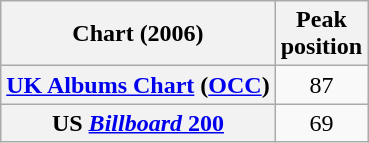<table class="wikitable sortable plainrowheaders" style="text-align:center">
<tr>
<th scope="col">Chart (2006)</th>
<th scope="col">Peak<br> position</th>
</tr>
<tr>
<th scope="row"><a href='#'>UK Albums Chart</a> (<a href='#'>OCC</a>)</th>
<td>87</td>
</tr>
<tr>
<th scope="row">US <a href='#'><em>Billboard</em> 200</a></th>
<td>69</td>
</tr>
</table>
